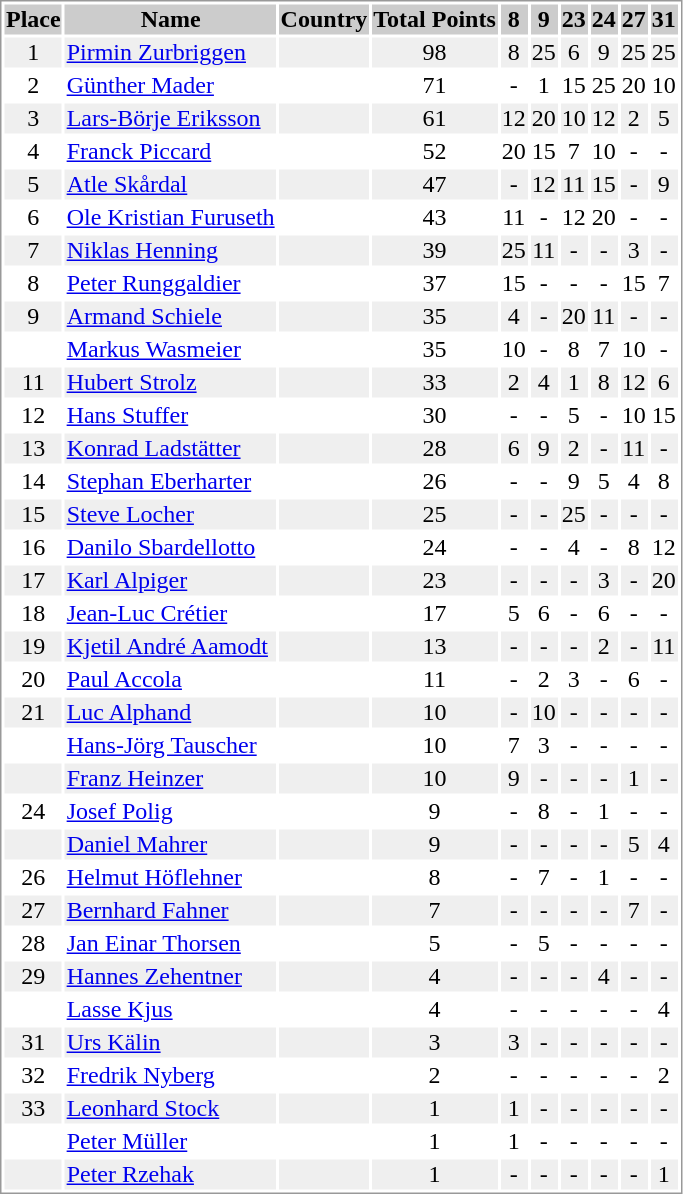<table border="0" style="border: 1px solid #999; background-color:#FFFFFF; text-align:center">
<tr align="center" bgcolor="#CCCCCC">
<th>Place</th>
<th>Name</th>
<th>Country</th>
<th>Total Points</th>
<th>8</th>
<th>9</th>
<th>23</th>
<th>24</th>
<th>27</th>
<th>31</th>
</tr>
<tr bgcolor="#EFEFEF">
<td>1</td>
<td align="left"><a href='#'>Pirmin Zurbriggen</a></td>
<td align="left"></td>
<td>98</td>
<td>8</td>
<td>25</td>
<td>6</td>
<td>9</td>
<td>25</td>
<td>25</td>
</tr>
<tr>
<td>2</td>
<td align="left"><a href='#'>Günther Mader</a></td>
<td align="left"></td>
<td>71</td>
<td>-</td>
<td>1</td>
<td>15</td>
<td>25</td>
<td>20</td>
<td>10</td>
</tr>
<tr bgcolor="#EFEFEF">
<td>3</td>
<td align="left"><a href='#'>Lars-Börje Eriksson</a></td>
<td align="left"></td>
<td>61</td>
<td>12</td>
<td>20</td>
<td>10</td>
<td>12</td>
<td>2</td>
<td>5</td>
</tr>
<tr>
<td>4</td>
<td align="left"><a href='#'>Franck Piccard</a></td>
<td align="left"></td>
<td>52</td>
<td>20</td>
<td>15</td>
<td>7</td>
<td>10</td>
<td>-</td>
<td>-</td>
</tr>
<tr bgcolor="#EFEFEF">
<td>5</td>
<td align="left"><a href='#'>Atle Skårdal</a></td>
<td align="left"></td>
<td>47</td>
<td>-</td>
<td>12</td>
<td>11</td>
<td>15</td>
<td>-</td>
<td>9</td>
</tr>
<tr>
<td>6</td>
<td align="left"><a href='#'>Ole Kristian Furuseth</a></td>
<td align="left"></td>
<td>43</td>
<td>11</td>
<td>-</td>
<td>12</td>
<td>20</td>
<td>-</td>
<td>-</td>
</tr>
<tr bgcolor="#EFEFEF">
<td>7</td>
<td align="left"><a href='#'>Niklas Henning</a></td>
<td align="left"></td>
<td>39</td>
<td>25</td>
<td>11</td>
<td>-</td>
<td>-</td>
<td>3</td>
<td>-</td>
</tr>
<tr>
<td>8</td>
<td align="left"><a href='#'>Peter Runggaldier</a></td>
<td align="left"></td>
<td>37</td>
<td>15</td>
<td>-</td>
<td>-</td>
<td>-</td>
<td>15</td>
<td>7</td>
</tr>
<tr bgcolor="#EFEFEF">
<td>9</td>
<td align="left"><a href='#'>Armand Schiele</a></td>
<td align="left"></td>
<td>35</td>
<td>4</td>
<td>-</td>
<td>20</td>
<td>11</td>
<td>-</td>
<td>-</td>
</tr>
<tr>
<td></td>
<td align="left"><a href='#'>Markus Wasmeier</a></td>
<td align="left"></td>
<td>35</td>
<td>10</td>
<td>-</td>
<td>8</td>
<td>7</td>
<td>10</td>
<td>-</td>
</tr>
<tr bgcolor="#EFEFEF">
<td>11</td>
<td align="left"><a href='#'>Hubert Strolz</a></td>
<td align="left"></td>
<td>33</td>
<td>2</td>
<td>4</td>
<td>1</td>
<td>8</td>
<td>12</td>
<td>6</td>
</tr>
<tr>
<td>12</td>
<td align="left"><a href='#'>Hans Stuffer</a></td>
<td align="left"></td>
<td>30</td>
<td>-</td>
<td>-</td>
<td>5</td>
<td>-</td>
<td>10</td>
<td>15</td>
</tr>
<tr bgcolor="#EFEFEF">
<td>13</td>
<td align="left"><a href='#'>Konrad Ladstätter</a></td>
<td align="left"></td>
<td>28</td>
<td>6</td>
<td>9</td>
<td>2</td>
<td>-</td>
<td>11</td>
<td>-</td>
</tr>
<tr>
<td>14</td>
<td align="left"><a href='#'>Stephan Eberharter</a></td>
<td align="left"></td>
<td>26</td>
<td>-</td>
<td>-</td>
<td>9</td>
<td>5</td>
<td>4</td>
<td>8</td>
</tr>
<tr bgcolor="#EFEFEF">
<td>15</td>
<td align="left"><a href='#'>Steve Locher</a></td>
<td align="left"></td>
<td>25</td>
<td>-</td>
<td>-</td>
<td>25</td>
<td>-</td>
<td>-</td>
<td>-</td>
</tr>
<tr>
<td>16</td>
<td align="left"><a href='#'>Danilo Sbardellotto</a></td>
<td align="left"></td>
<td>24</td>
<td>-</td>
<td>-</td>
<td>4</td>
<td>-</td>
<td>8</td>
<td>12</td>
</tr>
<tr bgcolor="#EFEFEF">
<td>17</td>
<td align="left"><a href='#'>Karl Alpiger</a></td>
<td align="left"></td>
<td>23</td>
<td>-</td>
<td>-</td>
<td>-</td>
<td>3</td>
<td>-</td>
<td>20</td>
</tr>
<tr>
<td>18</td>
<td align="left"><a href='#'>Jean-Luc Crétier</a></td>
<td align="left"></td>
<td>17</td>
<td>5</td>
<td>6</td>
<td>-</td>
<td>6</td>
<td>-</td>
<td>-</td>
</tr>
<tr bgcolor="#EFEFEF">
<td>19</td>
<td align="left"><a href='#'>Kjetil André Aamodt</a></td>
<td align="left"></td>
<td>13</td>
<td>-</td>
<td>-</td>
<td>-</td>
<td>2</td>
<td>-</td>
<td>11</td>
</tr>
<tr>
<td>20</td>
<td align="left"><a href='#'>Paul Accola</a></td>
<td align="left"></td>
<td>11</td>
<td>-</td>
<td>2</td>
<td>3</td>
<td>-</td>
<td>6</td>
<td>-</td>
</tr>
<tr bgcolor="#EFEFEF">
<td>21</td>
<td align="left"><a href='#'>Luc Alphand</a></td>
<td align="left"></td>
<td>10</td>
<td>-</td>
<td>10</td>
<td>-</td>
<td>-</td>
<td>-</td>
<td>-</td>
</tr>
<tr>
<td></td>
<td align="left"><a href='#'>Hans-Jörg Tauscher</a></td>
<td align="left"></td>
<td>10</td>
<td>7</td>
<td>3</td>
<td>-</td>
<td>-</td>
<td>-</td>
<td>-</td>
</tr>
<tr bgcolor="#EFEFEF">
<td></td>
<td align="left"><a href='#'>Franz Heinzer</a></td>
<td align="left"></td>
<td>10</td>
<td>9</td>
<td>-</td>
<td>-</td>
<td>-</td>
<td>1</td>
<td>-</td>
</tr>
<tr>
<td>24</td>
<td align="left"><a href='#'>Josef Polig</a></td>
<td align="left"></td>
<td>9</td>
<td>-</td>
<td>8</td>
<td>-</td>
<td>1</td>
<td>-</td>
<td>-</td>
</tr>
<tr bgcolor="#EFEFEF">
<td></td>
<td align="left"><a href='#'>Daniel Mahrer</a></td>
<td align="left"></td>
<td>9</td>
<td>-</td>
<td>-</td>
<td>-</td>
<td>-</td>
<td>5</td>
<td>4</td>
</tr>
<tr>
<td>26</td>
<td align="left"><a href='#'>Helmut Höflehner</a></td>
<td align="left"></td>
<td>8</td>
<td>-</td>
<td>7</td>
<td>-</td>
<td>1</td>
<td>-</td>
<td>-</td>
</tr>
<tr bgcolor="#EFEFEF">
<td>27</td>
<td align="left"><a href='#'>Bernhard Fahner</a></td>
<td align="left"></td>
<td>7</td>
<td>-</td>
<td>-</td>
<td>-</td>
<td>-</td>
<td>7</td>
<td>-</td>
</tr>
<tr>
<td>28</td>
<td align="left"><a href='#'>Jan Einar Thorsen</a></td>
<td align="left"></td>
<td>5</td>
<td>-</td>
<td>5</td>
<td>-</td>
<td>-</td>
<td>-</td>
<td>-</td>
</tr>
<tr bgcolor="#EFEFEF">
<td>29</td>
<td align="left"><a href='#'>Hannes Zehentner</a></td>
<td align="left"></td>
<td>4</td>
<td>-</td>
<td>-</td>
<td>-</td>
<td>4</td>
<td>-</td>
<td>-</td>
</tr>
<tr>
<td></td>
<td align="left"><a href='#'>Lasse Kjus</a></td>
<td align="left"></td>
<td>4</td>
<td>-</td>
<td>-</td>
<td>-</td>
<td>-</td>
<td>-</td>
<td>4</td>
</tr>
<tr bgcolor="#EFEFEF">
<td>31</td>
<td align="left"><a href='#'>Urs Kälin</a></td>
<td align="left"></td>
<td>3</td>
<td>3</td>
<td>-</td>
<td>-</td>
<td>-</td>
<td>-</td>
<td>-</td>
</tr>
<tr>
<td>32</td>
<td align="left"><a href='#'>Fredrik Nyberg</a></td>
<td align="left"></td>
<td>2</td>
<td>-</td>
<td>-</td>
<td>-</td>
<td>-</td>
<td>-</td>
<td>2</td>
</tr>
<tr bgcolor="#EFEFEF">
<td>33</td>
<td align="left"><a href='#'>Leonhard Stock</a></td>
<td align="left"></td>
<td>1</td>
<td>1</td>
<td>-</td>
<td>-</td>
<td>-</td>
<td>-</td>
<td>-</td>
</tr>
<tr>
<td></td>
<td align="left"><a href='#'>Peter Müller</a></td>
<td align="left"></td>
<td>1</td>
<td>1</td>
<td>-</td>
<td>-</td>
<td>-</td>
<td>-</td>
<td>-</td>
</tr>
<tr bgcolor="#EFEFEF">
<td></td>
<td align="left"><a href='#'>Peter Rzehak</a></td>
<td align="left"></td>
<td>1</td>
<td>-</td>
<td>-</td>
<td>-</td>
<td>-</td>
<td>-</td>
<td>1</td>
</tr>
</table>
